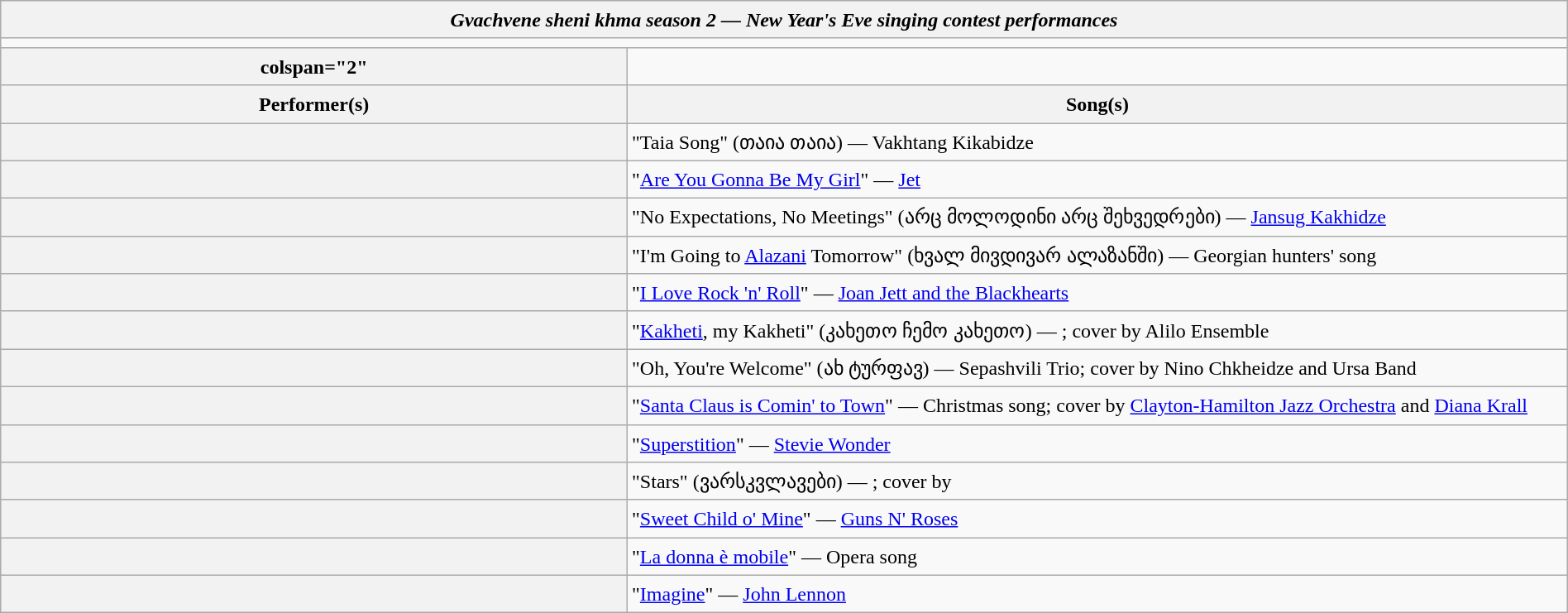<table class="wikitable plainrowheaders mw-collapsible" style="line-height:23px; width:100%;">
<tr>
<th colspan=2><em>Gvachvene sheni khma season 2 — New Year's Eve singing contest performances</em></th>
</tr>
<tr>
<td colspan=2></td>
</tr>
<tr>
<th>colspan="2" </th>
</tr>
<tr>
<th width=40%>Performer(s)</th>
<th>Song(s)</th>
</tr>
<tr>
<th></th>
<td>"Taia Song" (თაია თაია) — Vakhtang Kikabidze</td>
</tr>
<tr>
<th></th>
<td>"<a href='#'>Are You Gonna Be My Girl</a>" — <a href='#'>Jet</a></td>
</tr>
<tr>
<th></th>
<td>"No Expectations, No Meetings" (არც მოლოდინი არც შეხვედრები) — <a href='#'>Jansug Kakhidze</a></td>
</tr>
<tr>
<th></th>
<td>"I'm Going to <a href='#'>Alazani</a> Tomorrow" (ხვალ მივდივარ ალაზანში) — Georgian hunters' song</td>
</tr>
<tr>
<th></th>
<td>"<a href='#'>I Love Rock 'n' Roll</a>" — <a href='#'>Joan Jett and the Blackhearts</a></td>
</tr>
<tr>
<th></th>
<td>"<a href='#'>Kakheti</a>, my Kakheti" (კახეთო ჩემო კახეთო) — ; cover by Alilo Ensemble</td>
</tr>
<tr>
<th></th>
<td>"Oh, You're Welcome" (ახ ტურფავ) — Sepashvili Trio; cover by Nino Chkheidze and Ursa Band</td>
</tr>
<tr>
<th></th>
<td>"<a href='#'>Santa Claus is Comin' to Town</a>" — Christmas song; cover by <a href='#'>Clayton-Hamilton Jazz Orchestra</a> and <a href='#'>Diana Krall</a></td>
</tr>
<tr>
<th></th>
<td>"<a href='#'>Superstition</a>" — <a href='#'>Stevie Wonder</a></td>
</tr>
<tr>
<th></th>
<td>"Stars" (ვარსკვლავები) — ; cover by </td>
</tr>
<tr>
<th></th>
<td>"<a href='#'>Sweet Child o' Mine</a>" — <a href='#'>Guns N' Roses</a></td>
</tr>
<tr>
<th></th>
<td>"<a href='#'>La donna è mobile</a>" — Opera song</td>
</tr>
<tr>
<th></th>
<td>"<a href='#'>Imagine</a>" — <a href='#'>John Lennon</a></td>
</tr>
</table>
